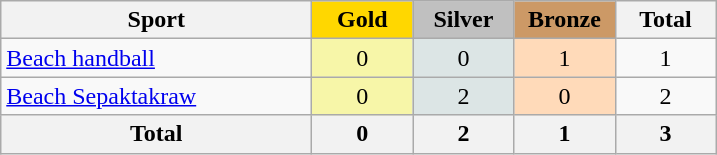<table class="wikitable sortable" style="text-align:center;">
<tr>
<th width=200>Sport</th>
<td bgcolor=gold width=60><strong>Gold</strong></td>
<td bgcolor=silver width=60><strong>Silver</strong></td>
<td bgcolor=#cc9966 width=60><strong>Bronze</strong></td>
<th width=60>Total</th>
</tr>
<tr>
<td align=left><a href='#'>Beach handball</a></td>
<td bgcolor=#F7F6A8>0</td>
<td bgcolor=#dce5e5>0</td>
<td bgcolor=#ffdab9>1</td>
<td>1</td>
</tr>
<tr>
<td align=left><a href='#'>Beach Sepaktakraw</a></td>
<td bgcolor=#F7F6A8>0</td>
<td bgcolor=#dce5e5>2</td>
<td bgcolor=#ffdab9>0</td>
<td>2</td>
</tr>
<tr>
<th>Total</th>
<th>0</th>
<th>2</th>
<th>1</th>
<th>3</th>
</tr>
</table>
